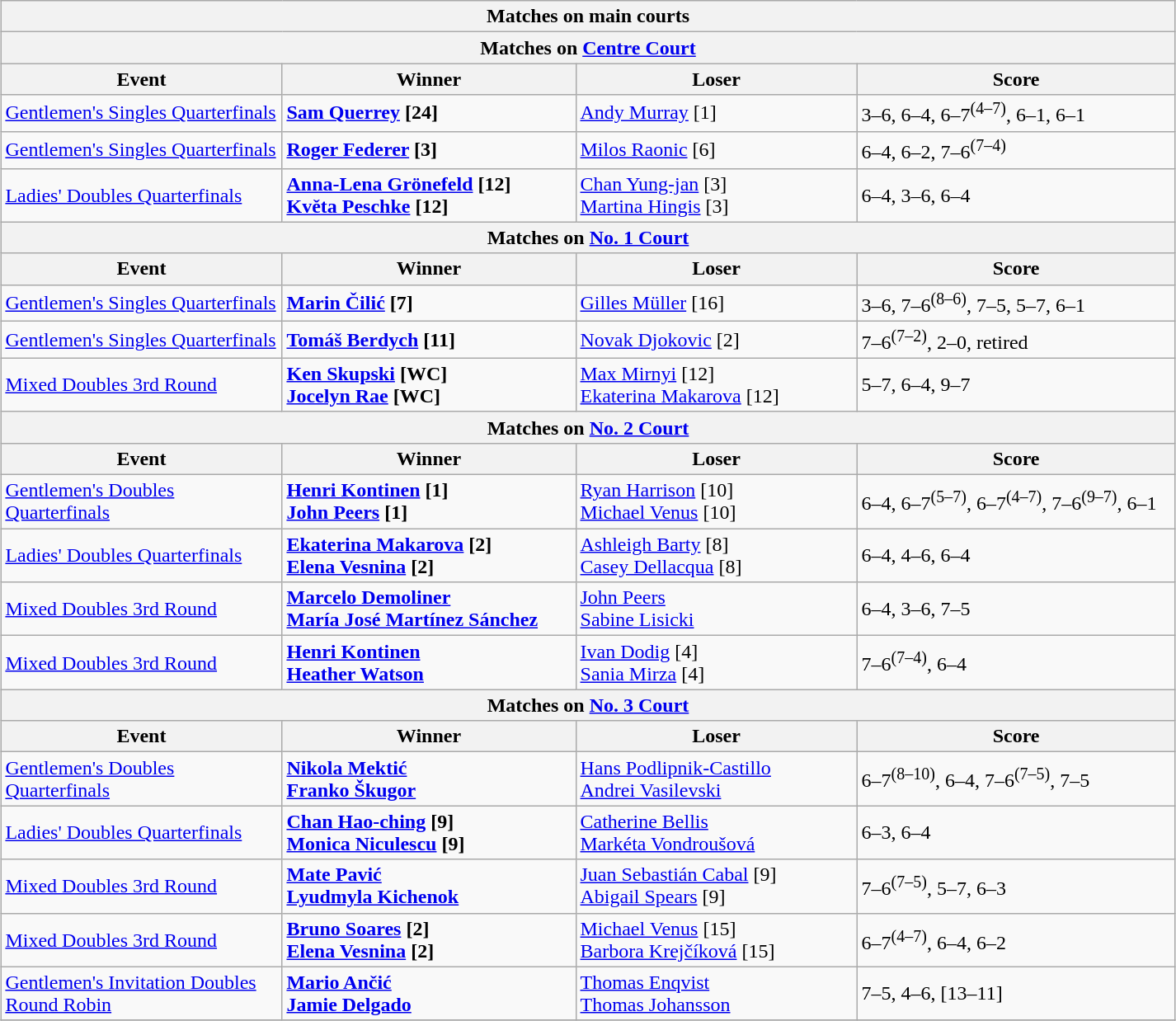<table class="wikitable collapsible uncollapsed" style="margin:auto;">
<tr>
<th colspan="4" style="white-space:nowrap;">Matches on main courts</th>
</tr>
<tr>
<th colspan="4">Matches on <a href='#'>Centre Court</a></th>
</tr>
<tr>
<th width=220>Event</th>
<th width=230>Winner</th>
<th width=220>Loser</th>
<th width=250>Score</th>
</tr>
<tr>
<td><a href='#'>Gentlemen's Singles Quarterfinals</a></td>
<td> <strong><a href='#'>Sam Querrey</a> [24]</strong></td>
<td> <a href='#'>Andy Murray</a> [1]</td>
<td>3–6, 6–4, 6–7<sup>(4–7)</sup>, 6–1, 6–1</td>
</tr>
<tr>
<td><a href='#'>Gentlemen's Singles Quarterfinals</a></td>
<td> <strong><a href='#'>Roger Federer</a> [3]</strong></td>
<td> <a href='#'>Milos Raonic</a> [6]</td>
<td>6–4, 6–2, 7–6<sup>(7–4)</sup></td>
</tr>
<tr>
<td><a href='#'>Ladies' Doubles Quarterfinals</a></td>
<td> <strong><a href='#'>Anna-Lena Grönefeld</a> [12]</strong><br> <strong><a href='#'>Květa Peschke</a> [12]</strong></td>
<td> <a href='#'>Chan Yung-jan</a> [3]<br> <a href='#'>Martina Hingis</a> [3]</td>
<td>6–4, 3–6, 6–4</td>
</tr>
<tr>
<th colspan="4">Matches on <a href='#'>No. 1 Court</a></th>
</tr>
<tr>
<th width=220>Event</th>
<th width=220>Winner</th>
<th width=220>Loser</th>
<th width=250>Score</th>
</tr>
<tr>
<td><a href='#'>Gentlemen's Singles Quarterfinals</a></td>
<td> <strong><a href='#'>Marin Čilić</a> [7]</strong></td>
<td> <a href='#'>Gilles Müller</a> [16]</td>
<td>3–6, 7–6<sup>(8–6)</sup>, 7–5, 5–7, 6–1</td>
</tr>
<tr>
<td><a href='#'>Gentlemen's Singles Quarterfinals</a></td>
<td> <strong><a href='#'>Tomáš Berdych</a> [11]</strong></td>
<td> <a href='#'>Novak Djokovic</a> [2]</td>
<td>7–6<sup>(7–2)</sup>, 2–0, retired</td>
</tr>
<tr>
<td><a href='#'>Mixed Doubles 3rd Round</a></td>
<td> <strong><a href='#'>Ken Skupski</a> [WC]</strong><br> <strong><a href='#'>Jocelyn Rae</a> [WC]</strong></td>
<td> <a href='#'>Max Mirnyi</a> [12]<br> <a href='#'>Ekaterina Makarova</a> [12]</td>
<td>5–7, 6–4, 9–7</td>
</tr>
<tr>
<th colspan="4">Matches on <a href='#'>No. 2 Court</a></th>
</tr>
<tr>
<th width=220>Event</th>
<th width=220>Winner</th>
<th width=220>Loser</th>
<th width=250>Score</th>
</tr>
<tr>
<td><a href='#'>Gentlemen's Doubles Quarterfinals</a></td>
<td> <strong><a href='#'>Henri Kontinen</a> [1]</strong><br> <strong><a href='#'>John Peers</a> [1]</strong></td>
<td> <a href='#'>Ryan Harrison</a> [10]<br> <a href='#'>Michael Venus</a> [10]</td>
<td>6–4, 6–7<sup>(5–7)</sup>, 6–7<sup>(4–7)</sup>, 7–6<sup>(9–7)</sup>, 6–1</td>
</tr>
<tr>
<td><a href='#'>Ladies' Doubles Quarterfinals</a></td>
<td> <strong><a href='#'>Ekaterina Makarova</a> [2]</strong><br> <strong><a href='#'>Elena Vesnina</a> [2]</strong></td>
<td> <a href='#'>Ashleigh Barty</a> [8]<br> <a href='#'>Casey Dellacqua</a> [8]</td>
<td>6–4, 4–6, 6–4</td>
</tr>
<tr>
<td><a href='#'>Mixed Doubles 3rd Round</a></td>
<td> <strong><a href='#'>Marcelo Demoliner</a></strong><br> <strong><a href='#'>María José Martínez Sánchez</a></strong></td>
<td> <a href='#'>John Peers</a><br> <a href='#'>Sabine Lisicki</a></td>
<td>6–4, 3–6, 7–5</td>
</tr>
<tr>
<td><a href='#'>Mixed Doubles 3rd Round</a></td>
<td> <strong><a href='#'>Henri Kontinen</a></strong><br> <strong><a href='#'>Heather Watson</a></strong></td>
<td> <a href='#'>Ivan Dodig</a> [4]<br> <a href='#'>Sania Mirza</a> [4]</td>
<td>7–6<sup>(7–4)</sup>, 6–4</td>
</tr>
<tr>
<th colspan="4">Matches on <a href='#'>No. 3 Court</a></th>
</tr>
<tr>
<th width=220>Event</th>
<th width=220>Winner</th>
<th width=220>Loser</th>
<th width=250>Score</th>
</tr>
<tr>
<td><a href='#'>Gentlemen's Doubles Quarterfinals</a></td>
<td> <strong><a href='#'>Nikola Mektić</a></strong><br> <strong><a href='#'>Franko Škugor</a></strong></td>
<td> <a href='#'>Hans Podlipnik-Castillo</a><br> <a href='#'>Andrei Vasilevski</a></td>
<td>6–7<sup>(8–10)</sup>, 6–4, 7–6<sup>(7–5)</sup>, 7–5</td>
</tr>
<tr>
<td><a href='#'>Ladies' Doubles Quarterfinals</a></td>
<td> <strong><a href='#'>Chan Hao-ching</a> [9]</strong> <br> <strong><a href='#'>Monica Niculescu</a> [9]</strong></td>
<td> <a href='#'>Catherine Bellis</a> <br>  <a href='#'>Markéta Vondroušová</a></td>
<td>6–3, 6–4</td>
</tr>
<tr>
<td><a href='#'>Mixed Doubles 3rd Round</a></td>
<td> <strong><a href='#'>Mate Pavić</a></strong><br> <strong><a href='#'>Lyudmyla Kichenok</a></strong></td>
<td> <a href='#'>Juan Sebastián Cabal</a> [9]<br> <a href='#'>Abigail Spears</a> [9]</td>
<td>7–6<sup>(7–5)</sup>, 5–7, 6–3</td>
</tr>
<tr>
<td><a href='#'>Mixed Doubles 3rd Round</a></td>
<td> <strong><a href='#'>Bruno Soares</a> [2]</strong><br> <strong><a href='#'>Elena Vesnina</a> [2]</strong></td>
<td> <a href='#'>Michael Venus</a> [15]<br> <a href='#'>Barbora Krejčíková</a> [15]</td>
<td>6–7<sup>(4–7)</sup>, 6–4, 6–2</td>
</tr>
<tr>
<td><a href='#'>Gentlemen's Invitation Doubles Round Robin</a></td>
<td> <strong><a href='#'>Mario Ančić</a></strong><br> <strong><a href='#'>Jamie Delgado</a></strong></td>
<td> <a href='#'>Thomas Enqvist</a><br> <a href='#'>Thomas Johansson</a></td>
<td>7–5, 4–6, [13–11]</td>
</tr>
<tr>
</tr>
</table>
